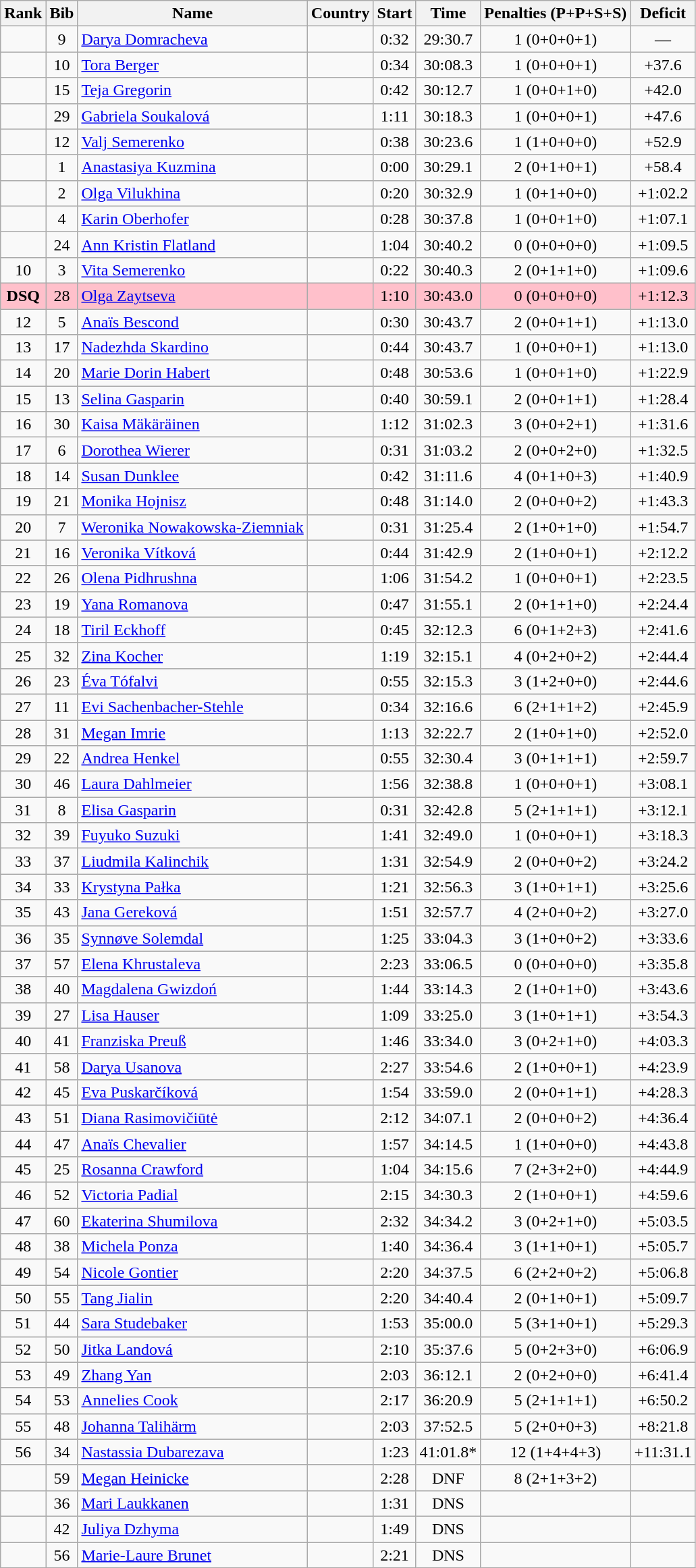<table class="wikitable sortable" style="text-align:center">
<tr>
<th>Rank</th>
<th>Bib</th>
<th>Name</th>
<th>Country</th>
<th>Start</th>
<th>Time</th>
<th>Penalties (P+P+S+S)</th>
<th>Deficit</th>
</tr>
<tr>
<td></td>
<td>9</td>
<td align="left"><a href='#'>Darya Domracheva</a></td>
<td align="left"></td>
<td>0:32</td>
<td>29:30.7</td>
<td>1 (0+0+0+1)</td>
<td>—</td>
</tr>
<tr>
<td></td>
<td>10</td>
<td align="left"><a href='#'>Tora Berger</a></td>
<td align="left"></td>
<td>0:34</td>
<td>30:08.3</td>
<td>1 (0+0+0+1)</td>
<td>+37.6</td>
</tr>
<tr>
<td></td>
<td>15</td>
<td align="left"><a href='#'>Teja Gregorin</a></td>
<td align="left"></td>
<td>0:42</td>
<td>30:12.7</td>
<td>1 (0+0+1+0)</td>
<td>+42.0</td>
</tr>
<tr>
<td></td>
<td>29</td>
<td align="left"><a href='#'>Gabriela Soukalová</a></td>
<td align="left"></td>
<td>1:11</td>
<td>30:18.3</td>
<td>1 (0+0+0+1)</td>
<td>+47.6</td>
</tr>
<tr>
<td></td>
<td>12</td>
<td align="left"><a href='#'>Valj Semerenko</a></td>
<td align="left"></td>
<td>0:38</td>
<td>30:23.6</td>
<td>1 (1+0+0+0)</td>
<td>+52.9</td>
</tr>
<tr>
<td></td>
<td>1</td>
<td align="left"><a href='#'>Anastasiya Kuzmina</a></td>
<td align="left"></td>
<td>0:00</td>
<td>30:29.1</td>
<td>2 (0+1+0+1)</td>
<td>+58.4</td>
</tr>
<tr>
<td></td>
<td>2</td>
<td align="left"><a href='#'>Olga Vilukhina</a></td>
<td align="left"></td>
<td>0:20</td>
<td>30:32.9</td>
<td>1 (0+1+0+0)</td>
<td>+1:02.2</td>
</tr>
<tr>
<td></td>
<td>4</td>
<td align="left"><a href='#'>Karin Oberhofer</a></td>
<td align="left"></td>
<td>0:28</td>
<td>30:37.8</td>
<td>1 (0+0+1+0)</td>
<td>+1:07.1</td>
</tr>
<tr>
<td></td>
<td>24</td>
<td align="left"><a href='#'>Ann Kristin Flatland</a></td>
<td align="left"></td>
<td>1:04</td>
<td>30:40.2</td>
<td>0 (0+0+0+0)</td>
<td>+1:09.5</td>
</tr>
<tr>
<td>10</td>
<td>3</td>
<td align="left"><a href='#'>Vita Semerenko</a></td>
<td align="left"></td>
<td>0:22</td>
<td>30:40.3</td>
<td>2 (0+1+1+0)</td>
<td>+1:09.6</td>
</tr>
<tr bgcolor=pink>
<td><strong>DSQ</strong></td>
<td>28</td>
<td align="left"><a href='#'>Olga Zaytseva</a></td>
<td align="left"></td>
<td>1:10</td>
<td>30:43.0</td>
<td>0 (0+0+0+0)</td>
<td>+1:12.3</td>
</tr>
<tr>
<td>12</td>
<td>5</td>
<td align="left"><a href='#'>Anaïs Bescond</a></td>
<td align="left"></td>
<td>0:30</td>
<td>30:43.7</td>
<td>2 (0+0+1+1)</td>
<td>+1:13.0</td>
</tr>
<tr>
<td>13</td>
<td>17</td>
<td align="left"><a href='#'>Nadezhda Skardino</a></td>
<td align="left"></td>
<td>0:44</td>
<td>30:43.7</td>
<td>1 (0+0+0+1)</td>
<td>+1:13.0</td>
</tr>
<tr>
<td>14</td>
<td>20</td>
<td align="left"><a href='#'>Marie Dorin Habert</a></td>
<td align="left"></td>
<td>0:48</td>
<td>30:53.6</td>
<td>1 (0+0+1+0)</td>
<td>+1:22.9</td>
</tr>
<tr>
<td>15</td>
<td>13</td>
<td align="left"><a href='#'>Selina Gasparin</a></td>
<td align="left"></td>
<td>0:40</td>
<td>30:59.1</td>
<td>2 (0+0+1+1)</td>
<td>+1:28.4</td>
</tr>
<tr>
<td>16</td>
<td>30</td>
<td align="left"><a href='#'>Kaisa Mäkäräinen</a></td>
<td align="left"></td>
<td>1:12</td>
<td>31:02.3</td>
<td>3 (0+0+2+1)</td>
<td>+1:31.6</td>
</tr>
<tr>
<td>17</td>
<td>6</td>
<td align="left"><a href='#'>Dorothea Wierer</a></td>
<td align="left"></td>
<td>0:31</td>
<td>31:03.2</td>
<td>2 (0+0+2+0)</td>
<td>+1:32.5</td>
</tr>
<tr>
<td>18</td>
<td>14</td>
<td align="left"><a href='#'>Susan Dunklee</a></td>
<td align="left"></td>
<td>0:42</td>
<td>31:11.6</td>
<td>4 (0+1+0+3)</td>
<td>+1:40.9</td>
</tr>
<tr>
<td>19</td>
<td>21</td>
<td align="left"><a href='#'>Monika Hojnisz</a></td>
<td align="left"></td>
<td>0:48</td>
<td>31:14.0</td>
<td>2 (0+0+0+2)</td>
<td>+1:43.3</td>
</tr>
<tr>
<td>20</td>
<td>7</td>
<td align="left"><a href='#'>Weronika Nowakowska-Ziemniak</a></td>
<td align="left"></td>
<td>0:31</td>
<td>31:25.4</td>
<td>2 (1+0+1+0)</td>
<td>+1:54.7</td>
</tr>
<tr>
<td>21</td>
<td>16</td>
<td align="left"><a href='#'>Veronika Vítková</a></td>
<td align="left"></td>
<td>0:44</td>
<td>31:42.9</td>
<td>2 (1+0+0+1)</td>
<td>+2:12.2</td>
</tr>
<tr>
<td>22</td>
<td>26</td>
<td align="left"><a href='#'>Olena Pidhrushna</a></td>
<td align="left"></td>
<td>1:06</td>
<td>31:54.2</td>
<td>1 (0+0+0+1)</td>
<td>+2:23.5</td>
</tr>
<tr>
<td>23</td>
<td>19</td>
<td align="left"><a href='#'>Yana Romanova</a></td>
<td align="left"></td>
<td>0:47</td>
<td>31:55.1</td>
<td>2 (0+1+1+0)</td>
<td>+2:24.4</td>
</tr>
<tr>
<td>24</td>
<td>18</td>
<td align="left"><a href='#'>Tiril Eckhoff</a></td>
<td align="left"></td>
<td>0:45</td>
<td>32:12.3</td>
<td>6 (0+1+2+3)</td>
<td>+2:41.6</td>
</tr>
<tr>
<td>25</td>
<td>32</td>
<td align="left"><a href='#'>Zina Kocher</a></td>
<td align="left"></td>
<td>1:19</td>
<td>32:15.1</td>
<td>4 (0+2+0+2)</td>
<td>+2:44.4</td>
</tr>
<tr>
<td>26</td>
<td>23</td>
<td align="left"><a href='#'>Éva Tófalvi</a></td>
<td align="left"></td>
<td>0:55</td>
<td>32:15.3</td>
<td>3 (1+2+0+0)</td>
<td>+2:44.6</td>
</tr>
<tr>
<td>27</td>
<td>11</td>
<td align="left"><a href='#'>Evi Sachenbacher-Stehle</a></td>
<td align="left"></td>
<td>0:34</td>
<td>32:16.6</td>
<td>6 (2+1+1+2)</td>
<td>+2:45.9</td>
</tr>
<tr>
<td>28</td>
<td>31</td>
<td align="left"><a href='#'>Megan Imrie</a></td>
<td align="left"></td>
<td>1:13</td>
<td>32:22.7</td>
<td>2 (1+0+1+0)</td>
<td>+2:52.0</td>
</tr>
<tr>
<td>29</td>
<td>22</td>
<td align="left"><a href='#'>Andrea Henkel</a></td>
<td align="left"></td>
<td>0:55</td>
<td>32:30.4</td>
<td>3 (0+1+1+1)</td>
<td>+2:59.7</td>
</tr>
<tr>
<td>30</td>
<td>46</td>
<td align="left"><a href='#'>Laura Dahlmeier</a></td>
<td align="left"></td>
<td>1:56</td>
<td>32:38.8</td>
<td>1 (0+0+0+1)</td>
<td>+3:08.1</td>
</tr>
<tr>
<td>31</td>
<td>8</td>
<td align="left"><a href='#'>Elisa Gasparin</a></td>
<td align="left"></td>
<td>0:31</td>
<td>32:42.8</td>
<td>5 (2+1+1+1)</td>
<td>+3:12.1</td>
</tr>
<tr>
<td>32</td>
<td>39</td>
<td align="left"><a href='#'>Fuyuko Suzuki</a></td>
<td align="left"></td>
<td>1:41</td>
<td>32:49.0</td>
<td>1 (0+0+0+1)</td>
<td>+3:18.3</td>
</tr>
<tr>
<td>33</td>
<td>37</td>
<td align="left"><a href='#'>Liudmila Kalinchik</a></td>
<td align="left"></td>
<td>1:31</td>
<td>32:54.9</td>
<td>2 (0+0+0+2)</td>
<td>+3:24.2</td>
</tr>
<tr>
<td>34</td>
<td>33</td>
<td align="left"><a href='#'>Krystyna Pałka</a></td>
<td align="left"></td>
<td>1:21</td>
<td>32:56.3</td>
<td>3 (1+0+1+1)</td>
<td>+3:25.6</td>
</tr>
<tr>
<td>35</td>
<td>43</td>
<td align="left"><a href='#'>Jana Gereková</a></td>
<td align="left"></td>
<td>1:51</td>
<td>32:57.7</td>
<td>4 (2+0+0+2)</td>
<td>+3:27.0</td>
</tr>
<tr>
<td>36</td>
<td>35</td>
<td align="left"><a href='#'>Synnøve Solemdal</a></td>
<td align="left"></td>
<td>1:25</td>
<td>33:04.3</td>
<td>3 (1+0+0+2)</td>
<td>+3:33.6</td>
</tr>
<tr>
<td>37</td>
<td>57</td>
<td align="left"><a href='#'>Elena Khrustaleva</a></td>
<td align="left"></td>
<td>2:23</td>
<td>33:06.5</td>
<td>0 (0+0+0+0)</td>
<td>+3:35.8</td>
</tr>
<tr>
<td>38</td>
<td>40</td>
<td align="left"><a href='#'>Magdalena Gwizdoń</a></td>
<td align="left"></td>
<td>1:44</td>
<td>33:14.3</td>
<td>2 (1+0+1+0)</td>
<td>+3:43.6</td>
</tr>
<tr>
<td>39</td>
<td>27</td>
<td align="left"><a href='#'>Lisa Hauser</a></td>
<td align="left"></td>
<td>1:09</td>
<td>33:25.0</td>
<td>3 (1+0+1+1)</td>
<td>+3:54.3</td>
</tr>
<tr>
<td>40</td>
<td>41</td>
<td align="left"><a href='#'>Franziska Preuß</a></td>
<td align="left"></td>
<td>1:46</td>
<td>33:34.0</td>
<td>3 (0+2+1+0)</td>
<td>+4:03.3</td>
</tr>
<tr>
<td>41</td>
<td>58</td>
<td align="left"><a href='#'>Darya Usanova</a></td>
<td align="left"></td>
<td>2:27</td>
<td>33:54.6</td>
<td>2 (1+0+0+1)</td>
<td>+4:23.9</td>
</tr>
<tr>
<td>42</td>
<td>45</td>
<td align="left"><a href='#'>Eva Puskarčíková</a></td>
<td align="left"></td>
<td>1:54</td>
<td>33:59.0</td>
<td>2 (0+0+1+1)</td>
<td>+4:28.3</td>
</tr>
<tr>
<td>43</td>
<td>51</td>
<td align="left"><a href='#'>Diana Rasimovičiūtė</a></td>
<td align="left"></td>
<td>2:12</td>
<td>34:07.1</td>
<td>2 (0+0+0+2)</td>
<td>+4:36.4</td>
</tr>
<tr>
<td>44</td>
<td>47</td>
<td align="left"><a href='#'>Anaïs Chevalier</a></td>
<td align="left"></td>
<td>1:57</td>
<td>34:14.5</td>
<td>1 (1+0+0+0)</td>
<td>+4:43.8</td>
</tr>
<tr>
<td>45</td>
<td>25</td>
<td align="left"><a href='#'>Rosanna Crawford</a></td>
<td align="left"></td>
<td>1:04</td>
<td>34:15.6</td>
<td>7 (2+3+2+0)</td>
<td>+4:44.9</td>
</tr>
<tr>
<td>46</td>
<td>52</td>
<td align="left"><a href='#'>Victoria Padial</a></td>
<td align="left"></td>
<td>2:15</td>
<td>34:30.3</td>
<td>2 (1+0+0+1)</td>
<td>+4:59.6</td>
</tr>
<tr>
<td>47</td>
<td>60</td>
<td align="left"><a href='#'>Ekaterina Shumilova</a></td>
<td align="left"></td>
<td>2:32</td>
<td>34:34.2</td>
<td>3 (0+2+1+0)</td>
<td>+5:03.5</td>
</tr>
<tr>
<td>48</td>
<td>38</td>
<td align="left"><a href='#'>Michela Ponza</a></td>
<td align="left"></td>
<td>1:40</td>
<td>34:36.4</td>
<td>3 (1+1+0+1)</td>
<td>+5:05.7</td>
</tr>
<tr>
<td>49</td>
<td>54</td>
<td align="left"><a href='#'>Nicole Gontier</a></td>
<td align="left"></td>
<td>2:20</td>
<td>34:37.5</td>
<td>6 (2+2+0+2)</td>
<td>+5:06.8</td>
</tr>
<tr>
<td>50</td>
<td>55</td>
<td align="left"><a href='#'>Tang Jialin</a></td>
<td align="left"></td>
<td>2:20</td>
<td>34:40.4</td>
<td>2 (0+1+0+1)</td>
<td>+5:09.7</td>
</tr>
<tr>
<td>51</td>
<td>44</td>
<td align="left"><a href='#'>Sara Studebaker</a></td>
<td align="left"></td>
<td>1:53</td>
<td>35:00.0</td>
<td>5 (3+1+0+1)</td>
<td>+5:29.3</td>
</tr>
<tr>
<td>52</td>
<td>50</td>
<td align="left"><a href='#'>Jitka Landová</a></td>
<td align="left"></td>
<td>2:10</td>
<td>35:37.6</td>
<td>5 (0+2+3+0)</td>
<td>+6:06.9</td>
</tr>
<tr>
<td>53</td>
<td>49</td>
<td align="left"><a href='#'>Zhang Yan</a></td>
<td align="left"></td>
<td>2:03</td>
<td>36:12.1</td>
<td>2 (0+2+0+0)</td>
<td>+6:41.4</td>
</tr>
<tr>
<td>54</td>
<td>53</td>
<td align="left"><a href='#'>Annelies Cook</a></td>
<td align="left"></td>
<td>2:17</td>
<td>36:20.9</td>
<td>5 (2+1+1+1)</td>
<td>+6:50.2</td>
</tr>
<tr>
<td>55</td>
<td>48</td>
<td align="left"><a href='#'>Johanna Talihärm</a></td>
<td align="left"></td>
<td>2:03</td>
<td>37:52.5</td>
<td>5 (2+0+0+3)</td>
<td>+8:21.8</td>
</tr>
<tr>
<td>56</td>
<td>34</td>
<td align="left"><a href='#'>Nastassia Dubarezava</a></td>
<td align="left"></td>
<td>1:23</td>
<td>41:01.8*</td>
<td>12 (1+4+4+3)</td>
<td>+11:31.1</td>
</tr>
<tr>
<td></td>
<td>59</td>
<td align="left"><a href='#'>Megan Heinicke</a></td>
<td align="left"></td>
<td>2:28</td>
<td>DNF</td>
<td>8 (2+1+3+2)</td>
<td></td>
</tr>
<tr>
<td></td>
<td>36</td>
<td align="left"><a href='#'>Mari Laukkanen</a></td>
<td align="left"></td>
<td>1:31</td>
<td>DNS</td>
<td></td>
<td></td>
</tr>
<tr>
<td></td>
<td>42</td>
<td align="left"><a href='#'>Juliya Dzhyma</a></td>
<td align="left"></td>
<td>1:49</td>
<td>DNS</td>
<td></td>
<td></td>
</tr>
<tr>
<td></td>
<td>56</td>
<td align="left"><a href='#'>Marie-Laure Brunet</a></td>
<td align="left"></td>
<td>2:21</td>
<td>DNS</td>
<td></td>
<td></td>
</tr>
</table>
